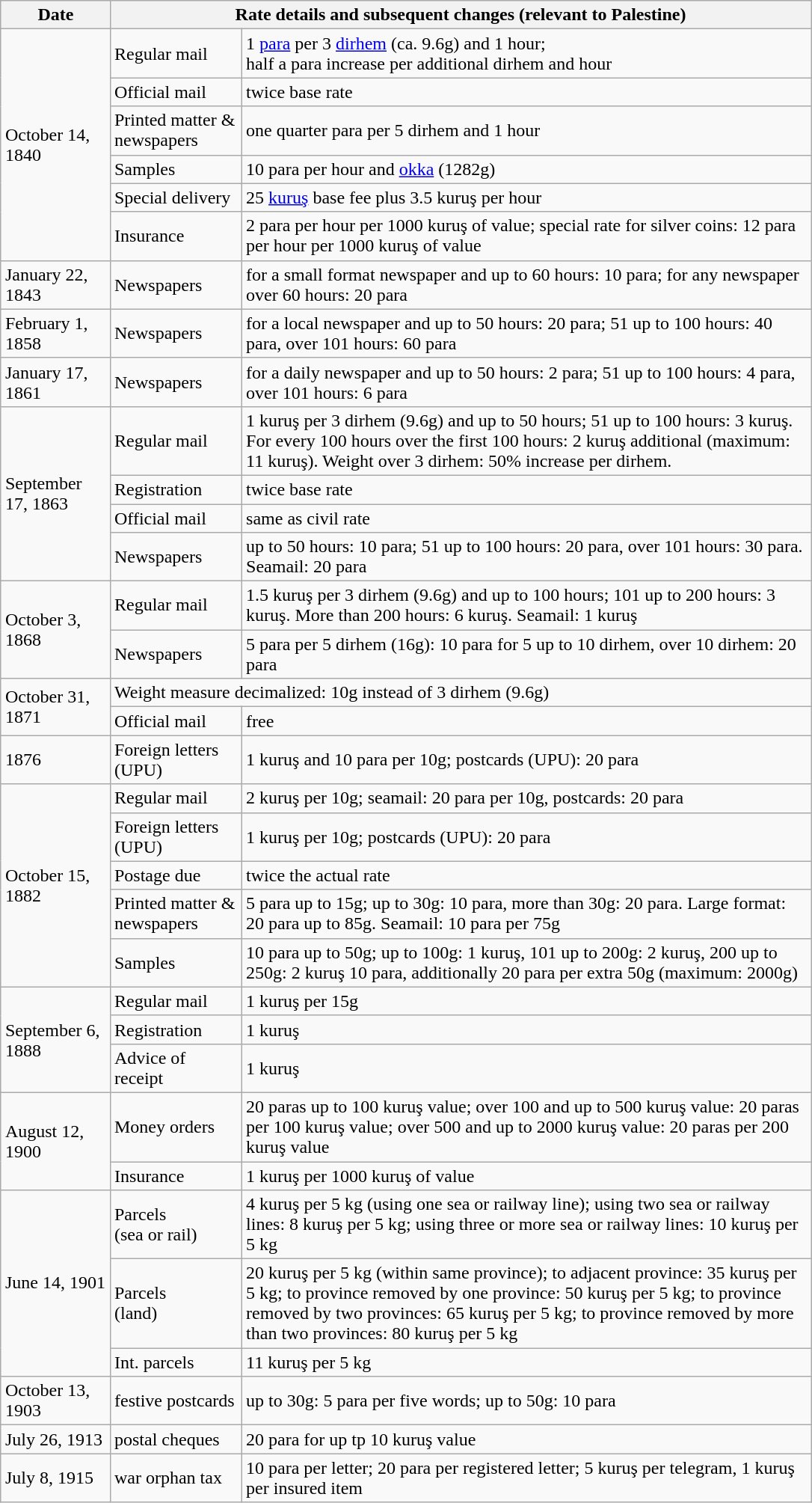<table class="wikitable" style="margin:1em auto;">
<tr>
<th>Date</th>
<th colspan="2">Rate details and subsequent changes (relevant to Palestine)</th>
</tr>
<tr>
<td rowspan="6" width="90">October 14, 1840</td>
<td width="110">Regular mail</td>
<td width="500">1 <a href='#'>para</a> per 3 <a href='#'>dirhem</a> (ca. 9.6g) and 1 hour;<br>half a para increase per additional dirhem and hour</td>
</tr>
<tr>
<td>Official mail</td>
<td>twice base rate</td>
</tr>
<tr>
<td>Printed matter & newspapers</td>
<td>one quarter para per 5 dirhem and 1 hour</td>
</tr>
<tr>
<td>Samples</td>
<td>10 para per hour and <a href='#'>okka</a> (1282g)</td>
</tr>
<tr>
<td>Special delivery</td>
<td>25 <a href='#'>kuruş</a> base fee plus 3.5 kuruş per hour</td>
</tr>
<tr>
<td>Insurance</td>
<td>2 para per hour per 1000 kuruş of value; special rate for silver coins: 12 para per hour per 1000 kuruş of value</td>
</tr>
<tr>
<td>January 22, 1843</td>
<td>Newspapers</td>
<td>for a small format newspaper and up to 60 hours: 10 para; for any newspaper over 60 hours: 20 para</td>
</tr>
<tr>
<td>February 1, 1858</td>
<td>Newspapers</td>
<td>for a local newspaper and up to 50 hours: 20 para; 51 up to 100 hours: 40 para, over 101 hours: 60 para</td>
</tr>
<tr>
<td>January 17, 1861</td>
<td>Newspapers</td>
<td>for a daily newspaper and up to 50 hours: 2 para; 51 up to 100 hours: 4 para, over 101 hours: 6 para</td>
</tr>
<tr>
<td rowspan="4">September 17, 1863</td>
<td>Regular mail</td>
<td>1 kuruş per 3 dirhem (9.6g) and up to 50 hours; 51 up to 100 hours: 3 kuruş. For every 100 hours over the first 100 hours: 2 kuruş additional (maximum: 11 kuruş). Weight over 3 dirhem: 50% increase per dirhem.</td>
</tr>
<tr>
<td>Registration</td>
<td>twice base rate</td>
</tr>
<tr>
<td>Official mail</td>
<td>same as civil rate</td>
</tr>
<tr>
<td>Newspapers</td>
<td>up to 50 hours: 10 para; 51 up to 100 hours: 20 para, over 101 hours: 30 para. Seamail: 20 para</td>
</tr>
<tr>
<td rowspan="2">October 3, 1868</td>
<td>Regular mail</td>
<td>1.5 kuruş per 3 dirhem (9.6g) and up to 100 hours; 101 up to 200 hours: 3 kuruş. More than 200 hours: 6 kuruş. Seamail: 1 kuruş</td>
</tr>
<tr>
<td>Newspapers</td>
<td>5 para per 5 dirhem (16g): 10 para for 5 up to 10 dirhem, over 10 dirhem: 20 para</td>
</tr>
<tr>
<td rowspan="2">October 31, 1871</td>
<td colspan="2">Weight measure decimalized: 10g instead of 3 dirhem (9.6g)</td>
</tr>
<tr>
<td>Official mail</td>
<td>free</td>
</tr>
<tr>
<td>1876</td>
<td>Foreign letters (UPU)</td>
<td>1 kuruş and 10 para per 10g; postcards (UPU): 20 para</td>
</tr>
<tr>
<td rowspan="5">October 15, 1882</td>
<td>Regular mail</td>
<td>2 kuruş per 10g; seamail: 20 para per 10g, postcards: 20 para</td>
</tr>
<tr>
<td>Foreign letters (UPU)</td>
<td>1 kuruş per 10g; postcards (UPU): 20 para</td>
</tr>
<tr>
<td>Postage due</td>
<td>twice the actual rate</td>
</tr>
<tr>
<td>Printed matter & newspapers</td>
<td>5 para up to 15g; up to 30g: 10 para, more than 30g: 20 para. Large format: 20 para up to 85g. Seamail: 10 para per 75g</td>
</tr>
<tr>
<td>Samples</td>
<td>10 para up to 50g; up to 100g: 1 kuruş, 101 up to 200g: 2 kuruş, 200 up to 250g: 2 kuruş 10 para, additionally 20 para per extra 50g (maximum: 2000g)</td>
</tr>
<tr>
<td rowspan="3">September 6, 1888</td>
<td>Regular mail</td>
<td>1 kuruş per 15g</td>
</tr>
<tr>
<td>Registration</td>
<td>1 kuruş</td>
</tr>
<tr>
<td>Advice of receipt</td>
<td>1 kuruş</td>
</tr>
<tr>
<td rowspan="2">August 12, 1900</td>
<td>Money orders</td>
<td>20 paras up to 100 kuruş value; over 100 and up to 500 kuruş value: 20 paras per 100 kuruş value; over 500 and up to 2000 kuruş value: 20 paras per 200 kuruş value</td>
</tr>
<tr>
<td>Insurance</td>
<td>1 kuruş per 1000 kuruş of value</td>
</tr>
<tr>
<td rowspan="3">June 14, 1901</td>
<td>Parcels<br>(sea or rail)</td>
<td>4 kuruş per 5 kg (using one sea or railway line); using two sea or railway lines: 8 kuruş per 5 kg; using three or more sea or railway lines: 10 kuruş per 5 kg</td>
</tr>
<tr>
<td>Parcels<br>(land)</td>
<td>20 kuruş per 5 kg (within same province); to adjacent province: 35 kuruş per 5 kg; to province removed by one province: 50 kuruş per 5 kg; to province removed by two provinces: 65 kuruş per 5 kg; to province removed by more than two provinces: 80 kuruş per 5 kg</td>
</tr>
<tr>
<td>Int. parcels</td>
<td>11 kuruş per 5 kg</td>
</tr>
<tr>
<td>October 13, 1903</td>
<td>festive postcards</td>
<td>up to 30g: 5 para per five words; up to 50g: 10 para</td>
</tr>
<tr>
<td>July 26, 1913</td>
<td>postal cheques</td>
<td>20 para for up tp 10 kuruş value</td>
</tr>
<tr>
<td>July 8, 1915</td>
<td>war orphan tax</td>
<td>10 para per letter; 20 para per registered letter; 5 kuruş per telegram, 1 kuruş per insured item</td>
</tr>
</table>
